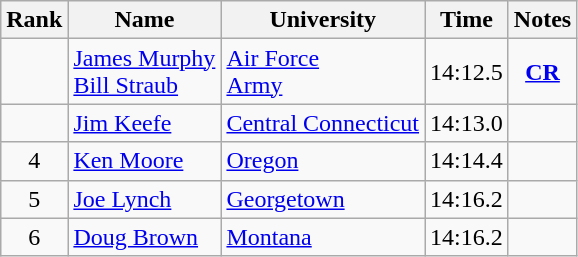<table class="wikitable sortable" style="text-align:center">
<tr>
<th>Rank</th>
<th>Name</th>
<th>University</th>
<th>Time</th>
<th>Notes</th>
</tr>
<tr>
<td></td>
<td align=left><a href='#'>James Murphy</a><br><a href='#'>Bill Straub</a></td>
<td align="left"><a href='#'>Air Force</a><br><a href='#'>Army</a></td>
<td>14:12.5</td>
<td><strong><a href='#'>CR</a></strong></td>
</tr>
<tr>
<td></td>
<td align=left><a href='#'>Jim Keefe</a></td>
<td align="left"><a href='#'>Central Connecticut</a></td>
<td>14:13.0</td>
<td></td>
</tr>
<tr>
<td>4</td>
<td align=left><a href='#'>Ken Moore</a></td>
<td align=left><a href='#'>Oregon</a></td>
<td>14:14.4</td>
<td></td>
</tr>
<tr>
<td>5</td>
<td align=left><a href='#'>Joe Lynch</a></td>
<td align="left"><a href='#'>Georgetown</a></td>
<td>14:16.2</td>
<td></td>
</tr>
<tr>
<td>6</td>
<td align=left><a href='#'>Doug Brown</a></td>
<td align="left"><a href='#'>Montana</a></td>
<td>14:16.2</td>
<td></td>
</tr>
</table>
